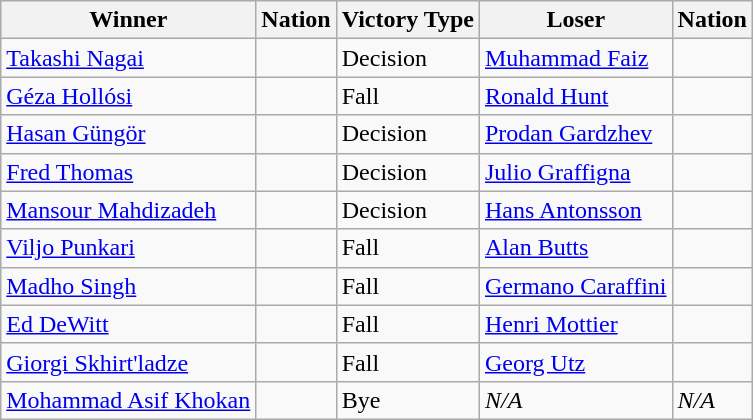<table class="wikitable sortable" style="text-align:left;">
<tr>
<th>Winner</th>
<th>Nation</th>
<th>Victory Type</th>
<th>Loser</th>
<th>Nation</th>
</tr>
<tr>
<td><a href='#'>Takashi Nagai</a></td>
<td></td>
<td>Decision</td>
<td><a href='#'>Muhammad Faiz</a></td>
<td></td>
</tr>
<tr>
<td><a href='#'>Géza Hollósi</a></td>
<td></td>
<td>Fall</td>
<td><a href='#'>Ronald Hunt</a></td>
<td></td>
</tr>
<tr>
<td><a href='#'>Hasan Güngör</a></td>
<td></td>
<td>Decision</td>
<td><a href='#'>Prodan Gardzhev</a></td>
<td></td>
</tr>
<tr>
<td><a href='#'>Fred Thomas</a></td>
<td></td>
<td>Decision</td>
<td><a href='#'>Julio Graffigna</a></td>
<td></td>
</tr>
<tr>
<td><a href='#'>Mansour Mahdizadeh</a></td>
<td></td>
<td>Decision</td>
<td><a href='#'>Hans Antonsson</a></td>
<td></td>
</tr>
<tr>
<td><a href='#'>Viljo Punkari</a></td>
<td></td>
<td>Fall</td>
<td><a href='#'>Alan Butts</a></td>
<td></td>
</tr>
<tr>
<td><a href='#'>Madho Singh</a></td>
<td></td>
<td>Fall</td>
<td><a href='#'>Germano Caraffini</a></td>
<td></td>
</tr>
<tr>
<td><a href='#'>Ed DeWitt</a></td>
<td></td>
<td>Fall</td>
<td><a href='#'>Henri Mottier</a></td>
<td></td>
</tr>
<tr>
<td><a href='#'>Giorgi Skhirt'ladze</a></td>
<td></td>
<td>Fall</td>
<td><a href='#'>Georg Utz</a></td>
<td></td>
</tr>
<tr>
<td><a href='#'>Mohammad Asif Khokan</a></td>
<td></td>
<td>Bye</td>
<td><em>N/A</em></td>
<td><em>N/A</em></td>
</tr>
</table>
